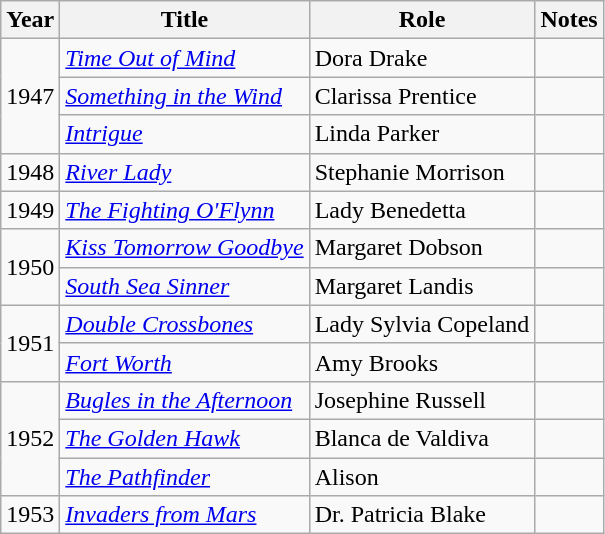<table class="wikitable sortable">
<tr>
<th>Year</th>
<th>Title</th>
<th>Role</th>
<th class = "unsortable">Notes</th>
</tr>
<tr>
<td rowspan=3>1947</td>
<td><em><a href='#'>Time Out of Mind</a></em></td>
<td>Dora Drake</td>
<td></td>
</tr>
<tr>
<td><em><a href='#'>Something in the Wind</a></em></td>
<td>Clarissa Prentice</td>
<td></td>
</tr>
<tr>
<td><em><a href='#'>Intrigue</a></em></td>
<td>Linda Parker</td>
<td></td>
</tr>
<tr>
<td>1948</td>
<td><em><a href='#'>River Lady</a></em></td>
<td>Stephanie Morrison</td>
<td></td>
</tr>
<tr>
<td>1949</td>
<td><em><a href='#'>The Fighting O'Flynn</a></em></td>
<td>Lady Benedetta</td>
<td></td>
</tr>
<tr>
<td rowspan=2>1950</td>
<td><em><a href='#'>Kiss Tomorrow Goodbye</a></em></td>
<td>Margaret Dobson</td>
<td></td>
</tr>
<tr>
<td><em><a href='#'>South Sea Sinner</a></em></td>
<td>Margaret Landis</td>
<td></td>
</tr>
<tr>
<td rowspan=2>1951</td>
<td><em><a href='#'>Double Crossbones</a></em></td>
<td>Lady Sylvia Copeland</td>
<td></td>
</tr>
<tr>
<td><em><a href='#'>Fort Worth</a></em></td>
<td>Amy Brooks</td>
<td></td>
</tr>
<tr>
<td rowspan=3>1952</td>
<td><em><a href='#'>Bugles in the Afternoon</a></em></td>
<td>Josephine Russell</td>
<td></td>
</tr>
<tr>
<td><em><a href='#'>The Golden Hawk</a></em></td>
<td>Blanca de Valdiva</td>
<td></td>
</tr>
<tr>
<td><em><a href='#'>The Pathfinder</a></em></td>
<td>Alison</td>
<td></td>
</tr>
<tr>
<td>1953</td>
<td><em><a href='#'>Invaders from Mars</a></em></td>
<td>Dr. Patricia Blake</td>
<td></td>
</tr>
</table>
